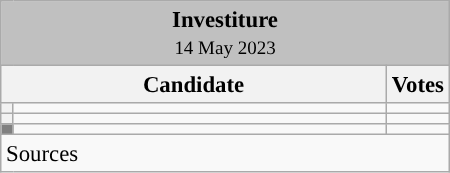<table class="wikitable" style="text-align:center; font-size:95%;">
<tr>
<td colspan="4" align="center" bgcolor="#C0C0C0"><strong>Investiture</strong><br><small>14 May 2023</small></td>
</tr>
<tr>
<th colspan="2" style="width:250px;">Candidate</th>
<th>Votes</th>
</tr>
<tr>
<th style="width:1px; background:"></th>
<td style="text-align:left;"></td>
<td></td>
</tr>
<tr>
<th style="background:"></th>
<td style="text-align:left;"></td>
<td></td>
</tr>
<tr>
<th style="background:gray;"></th>
<td style="text-align:left;"></td>
<td></td>
</tr>
<tr>
<td style="text-align:left;" colspan="3">Sources</td>
</tr>
</table>
